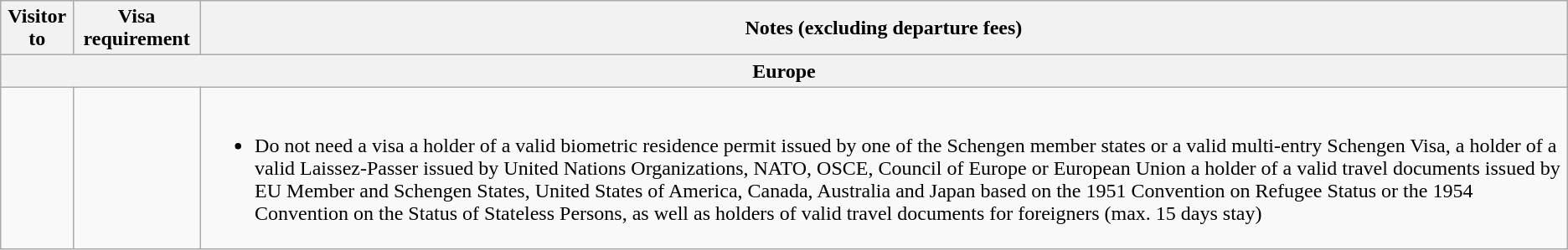<table class="wikitable">
<tr>
<th>Visitor to</th>
<th>Visa requirement</th>
<th>Notes (excluding departure fees)</th>
</tr>
<tr>
<th colspan="3">Europe</th>
</tr>
<tr>
<td></td>
<td></td>
<td><br><ul><li>Do not need a visa a holder of a valid biometric residence permit issued by one of the Schengen member states or a valid multi-entry Schengen Visa, a holder of a valid Laissez-Passer issued by United Nations Organizations, NATO, OSCE, Council of Europe or European Union a holder of a valid travel documents issued by EU Member and Schengen States, United States of America, Canada, Australia and Japan based on the 1951 Convention on Refugee Status or the 1954 Convention on the Status of Stateless Persons, as well as holders of valid travel documents for foreigners (max. 15 days stay)</li></ul></td>
</tr>
</table>
